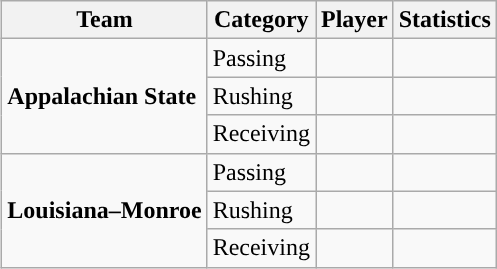<table class="wikitable" style="float: right;">
<tr>
<th>Team</th>
<th>Category</th>
<th>Player</th>
<th>Statistics</th>
</tr>
<tr>
<td rowspan=3><strong>Appalachian State</strong></td>
<td>Passing</td>
<td></td>
<td></td>
</tr>
<tr>
<td>Rushing</td>
<td></td>
<td></td>
</tr>
<tr>
<td>Receiving</td>
<td></td>
<td></td>
</tr>
<tr>
<td rowspan=3><strong>Louisiana–Monroe</strong></td>
<td>Passing</td>
<td></td>
<td></td>
</tr>
<tr>
<td>Rushing</td>
<td></td>
<td></td>
</tr>
<tr>
<td>Receiving</td>
<td></td>
<td></td>
</tr>
</table>
